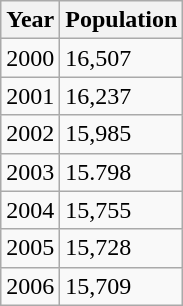<table class="wikitable sortable">
<tr>
<th>Year</th>
<th>Population</th>
</tr>
<tr>
<td>2000</td>
<td>16,507</td>
</tr>
<tr>
<td>2001</td>
<td>16,237</td>
</tr>
<tr>
<td>2002</td>
<td>15,985</td>
</tr>
<tr>
<td>2003</td>
<td>15.798</td>
</tr>
<tr>
<td>2004</td>
<td>15,755</td>
</tr>
<tr>
<td>2005</td>
<td>15,728</td>
</tr>
<tr>
<td>2006</td>
<td>15,709</td>
</tr>
</table>
